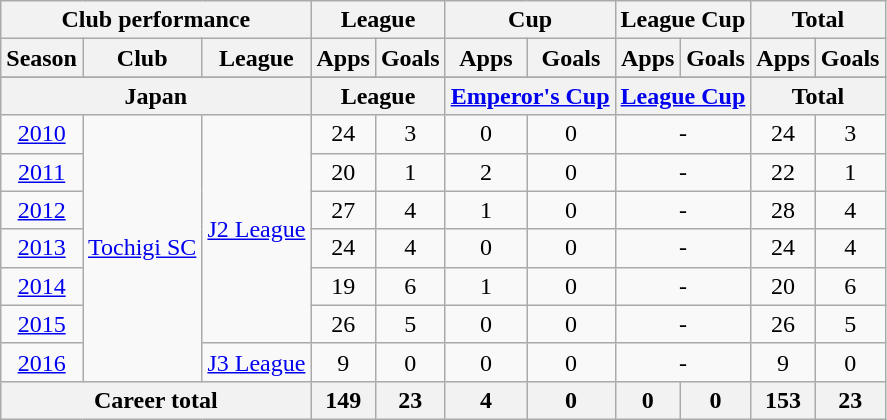<table class="wikitable" style="text-align:center">
<tr>
<th colspan=3>Club performance</th>
<th colspan=2>League</th>
<th colspan=2>Cup</th>
<th colspan=2>League Cup</th>
<th colspan=2>Total</th>
</tr>
<tr>
<th>Season</th>
<th>Club</th>
<th>League</th>
<th>Apps</th>
<th>Goals</th>
<th>Apps</th>
<th>Goals</th>
<th>Apps</th>
<th>Goals</th>
<th>Apps</th>
<th>Goals</th>
</tr>
<tr>
</tr>
<tr>
<th colspan=3>Japan</th>
<th colspan=2>League</th>
<th colspan=2><a href='#'>Emperor's Cup</a></th>
<th colspan=2><a href='#'>League Cup</a></th>
<th colspan=2>Total</th>
</tr>
<tr>
<td><a href='#'>2010</a></td>
<td rowspan="7"><a href='#'>Tochigi SC</a></td>
<td rowspan="6"><a href='#'>J2 League</a></td>
<td>24</td>
<td>3</td>
<td>0</td>
<td>0</td>
<td colspan="2">-</td>
<td>24</td>
<td>3</td>
</tr>
<tr>
<td><a href='#'>2011</a></td>
<td>20</td>
<td>1</td>
<td>2</td>
<td>0</td>
<td colspan="2">-</td>
<td>22</td>
<td>1</td>
</tr>
<tr>
<td><a href='#'>2012</a></td>
<td>27</td>
<td>4</td>
<td>1</td>
<td>0</td>
<td colspan="2">-</td>
<td>28</td>
<td>4</td>
</tr>
<tr>
<td><a href='#'>2013</a></td>
<td>24</td>
<td>4</td>
<td>0</td>
<td>0</td>
<td colspan="2">-</td>
<td>24</td>
<td>4</td>
</tr>
<tr>
<td><a href='#'>2014</a></td>
<td>19</td>
<td>6</td>
<td>1</td>
<td>0</td>
<td colspan="2">-</td>
<td>20</td>
<td>6</td>
</tr>
<tr>
<td><a href='#'>2015</a></td>
<td>26</td>
<td>5</td>
<td>0</td>
<td>0</td>
<td colspan="2">-</td>
<td>26</td>
<td>5</td>
</tr>
<tr>
<td><a href='#'>2016</a></td>
<td><a href='#'>J3 League</a></td>
<td>9</td>
<td>0</td>
<td>0</td>
<td>0</td>
<td colspan="2">-</td>
<td>9</td>
<td>0</td>
</tr>
<tr>
<th colspan=3>Career total</th>
<th>149</th>
<th>23</th>
<th>4</th>
<th>0</th>
<th>0</th>
<th>0</th>
<th>153</th>
<th>23</th>
</tr>
</table>
